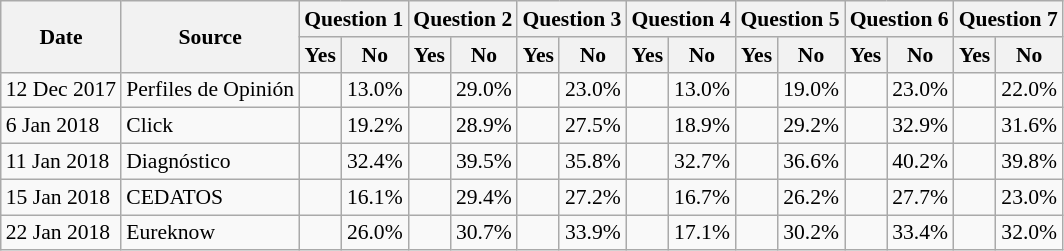<table class="wikitable" style="font-size: 90%;">
<tr>
<th rowspan="2">Date</th>
<th rowspan="2">Source</th>
<th colspan="2">Question 1</th>
<th colspan="2">Question 2</th>
<th colspan="2">Question 3</th>
<th colspan="2">Question 4</th>
<th colspan="2">Question 5</th>
<th colspan="2">Question 6</th>
<th colspan="2">Question 7</th>
</tr>
<tr>
<th>Yes</th>
<th>No</th>
<th>Yes</th>
<th>No</th>
<th>Yes</th>
<th>No</th>
<th>Yes</th>
<th>No</th>
<th>Yes</th>
<th>No</th>
<th>Yes</th>
<th>No</th>
<th>Yes</th>
<th>No</th>
</tr>
<tr>
<td>12 Dec 2017</td>
<td>Perfiles de Opinión</td>
<td></td>
<td align="center">13.0%</td>
<td></td>
<td align="center">29.0%</td>
<td></td>
<td align="center">23.0%</td>
<td></td>
<td align="center">13.0%</td>
<td></td>
<td align="center">19.0%</td>
<td></td>
<td align="center">23.0%</td>
<td></td>
<td align="center">22.0%</td>
</tr>
<tr>
<td>6 Jan 2018</td>
<td>Click</td>
<td></td>
<td align="center">19.2%</td>
<td></td>
<td align="center">28.9%</td>
<td></td>
<td align="center">27.5%</td>
<td></td>
<td align="center">18.9%</td>
<td></td>
<td align="center">29.2%</td>
<td></td>
<td align="center">32.9%</td>
<td></td>
<td align="center">31.6%</td>
</tr>
<tr>
<td>11 Jan 2018</td>
<td>Diagnóstico</td>
<td></td>
<td align="center">32.4%</td>
<td></td>
<td align="center">39.5%</td>
<td></td>
<td align="center">35.8%</td>
<td></td>
<td align="center">32.7%</td>
<td></td>
<td align="center">36.6%</td>
<td></td>
<td align="center">40.2%</td>
<td></td>
<td align="center">39.8%</td>
</tr>
<tr>
<td>15 Jan 2018</td>
<td>CEDATOS</td>
<td></td>
<td align="center">16.1%</td>
<td></td>
<td align="center">29.4%</td>
<td></td>
<td align="center">27.2%</td>
<td></td>
<td align="center">16.7%</td>
<td></td>
<td align="center">26.2%</td>
<td></td>
<td align="center">27.7%</td>
<td></td>
<td align="center">23.0%</td>
</tr>
<tr>
<td>22 Jan 2018</td>
<td>Eureknow</td>
<td></td>
<td align="center">26.0%</td>
<td></td>
<td align="center">30.7%</td>
<td></td>
<td align="center">33.9%</td>
<td></td>
<td align="center">17.1%</td>
<td></td>
<td align="center">30.2%</td>
<td></td>
<td align="center">33.4%</td>
<td></td>
<td align="center">32.0%</td>
</tr>
</table>
